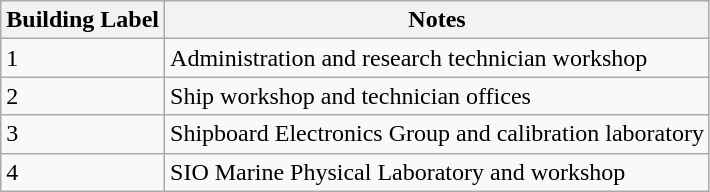<table class="wikitable">
<tr>
<th>Building Label</th>
<th>Notes</th>
</tr>
<tr>
<td>1</td>
<td>Administration and research technician workshop</td>
</tr>
<tr>
<td>2</td>
<td>Ship workshop and technician offices</td>
</tr>
<tr>
<td>3</td>
<td>Shipboard Electronics Group and calibration laboratory</td>
</tr>
<tr>
<td>4</td>
<td>SIO Marine Physical Laboratory and workshop</td>
</tr>
</table>
